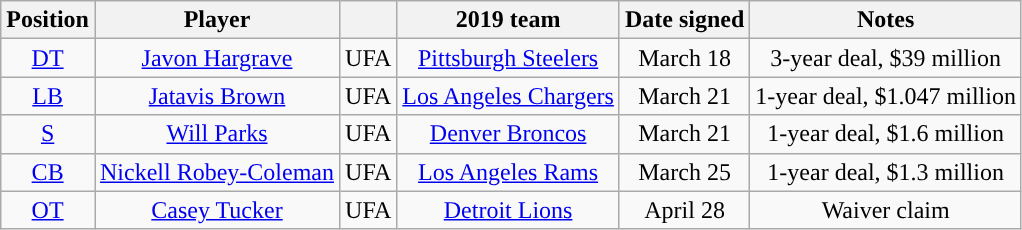<table class="wikitable" style="text-align:center">
<tr>
<th>Position</th>
<th>Player</th>
<th></th>
<th>2019 team</th>
<th>Date signed</th>
<th>Notes</th>
</tr>
<tr>
<td><a href='#'>DT</a></td>
<td><a href='#'>Javon Hargrave</a></td>
<td>UFA</td>
<td><a href='#'>Pittsburgh Steelers</a></td>
<td>March 18</td>
<td>3-year deal, $39 million</td>
</tr>
<tr>
<td><a href='#'>LB</a></td>
<td><a href='#'>Jatavis Brown</a></td>
<td>UFA</td>
<td><a href='#'>Los Angeles Chargers</a></td>
<td>March 21</td>
<td>1-year deal, $1.047 million</td>
</tr>
<tr>
<td><a href='#'>S</a></td>
<td><a href='#'>Will Parks</a></td>
<td>UFA</td>
<td><a href='#'>Denver Broncos</a></td>
<td>March 21</td>
<td>1-year deal, $1.6 million</td>
</tr>
<tr>
<td><a href='#'>CB</a></td>
<td><a href='#'>Nickell Robey-Coleman</a></td>
<td>UFA</td>
<td><a href='#'>Los Angeles Rams</a></td>
<td>March 25</td>
<td>1-year deal, $1.3 million</td>
</tr>
<tr>
<td><a href='#'>OT</a></td>
<td><a href='#'>Casey Tucker</a></td>
<td>UFA</td>
<td><a href='#'>Detroit Lions</a></td>
<td>April 28</td>
<td>Waiver claim</td>
</tr>
</table>
